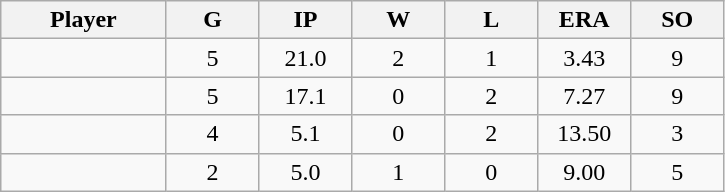<table class="wikitable sortable">
<tr>
<th bgcolor="#DDDDFF" width="16%">Player</th>
<th bgcolor="#DDDDFF" width="9%">G</th>
<th bgcolor="#DDDDFF" width="9%">IP</th>
<th bgcolor="#DDDDFF" width="9%">W</th>
<th bgcolor="#DDDDFF" width="9%">L</th>
<th bgcolor="#DDDDFF" width="9%">ERA</th>
<th bgcolor="#DDDDFF" width="9%">SO</th>
</tr>
<tr align="center">
<td></td>
<td>5</td>
<td>21.0</td>
<td>2</td>
<td>1</td>
<td>3.43</td>
<td>9</td>
</tr>
<tr align="center">
<td></td>
<td>5</td>
<td>17.1</td>
<td>0</td>
<td>2</td>
<td>7.27</td>
<td>9</td>
</tr>
<tr align="center">
<td></td>
<td>4</td>
<td>5.1</td>
<td>0</td>
<td>2</td>
<td>13.50</td>
<td>3</td>
</tr>
<tr align="center">
<td></td>
<td>2</td>
<td>5.0</td>
<td>1</td>
<td>0</td>
<td>9.00</td>
<td>5</td>
</tr>
</table>
